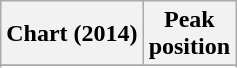<table class="wikitable sortable plainrowheaders">
<tr>
<th scope="col">Chart (2014)</th>
<th scope="col">Peak<br>position</th>
</tr>
<tr>
</tr>
<tr>
</tr>
<tr>
</tr>
<tr>
</tr>
</table>
